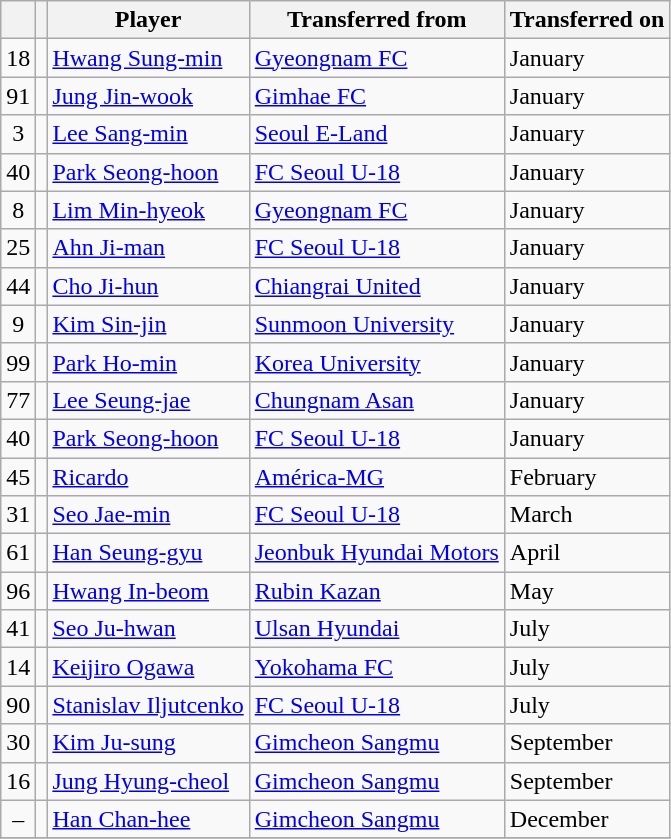<table class="wikitable plainrowheaders sortable">
<tr>
<th></th>
<th></th>
<th scope=col>Player</th>
<th>Transferred from</th>
<th>Transferred on</th>
</tr>
<tr>
<td align=center>18</td>
<td align="center"></td>
<td> <a href='#'>Hwang Sung-min</a></td>
<td> <a href='#'>Gyeongnam FC</a></td>
<td>January</td>
</tr>
<tr>
<td align=center>91</td>
<td align="center"></td>
<td> <a href='#'>Jung Jin-wook</a></td>
<td> <a href='#'>Gimhae FC</a></td>
<td>January</td>
</tr>
<tr>
<td align=center>3</td>
<td align="center"></td>
<td> <a href='#'>Lee Sang-min</a></td>
<td> <a href='#'>Seoul E-Land</a></td>
<td>January</td>
</tr>
<tr>
<td align=center>40</td>
<td align="center"></td>
<td> <a href='#'>Park Seong-hoon</a></td>
<td> <a href='#'>FC Seoul U-18</a></td>
<td>January</td>
</tr>
<tr>
<td align=center>8</td>
<td align="center"></td>
<td> <a href='#'>Lim Min-hyeok</a></td>
<td> <a href='#'>Gyeongnam FC</a></td>
<td>January</td>
</tr>
<tr>
<td align=center>25</td>
<td align="center"></td>
<td> <a href='#'>Ahn Ji-man</a></td>
<td> <a href='#'>FC Seoul U-18</a></td>
<td>January</td>
</tr>
<tr>
<td align=center>44</td>
<td align="center"></td>
<td> <a href='#'>Cho Ji-hun</a></td>
<td> <a href='#'>Chiangrai United</a></td>
<td>January</td>
</tr>
<tr>
<td align=center>9</td>
<td align="center"></td>
<td> <a href='#'>Kim Sin-jin</a></td>
<td> <a href='#'>Sunmoon University</a></td>
<td>January</td>
</tr>
<tr>
<td align=center>99</td>
<td align="center"></td>
<td> <a href='#'>Park Ho-min</a></td>
<td> <a href='#'>Korea University</a></td>
<td>January</td>
</tr>
<tr>
<td align=center>77</td>
<td align="center"></td>
<td> <a href='#'>Lee Seung-jae</a></td>
<td> <a href='#'>Chungnam Asan</a></td>
<td>January</td>
</tr>
<tr>
<td align=center>40</td>
<td align="center"></td>
<td> <a href='#'>Park Seong-hoon</a></td>
<td> <a href='#'>FC Seoul U-18</a></td>
<td>January</td>
</tr>
<tr>
<td align=center>45</td>
<td align="center"></td>
<td> <a href='#'>Ricardo</a></td>
<td> <a href='#'>América-MG</a></td>
<td>February</td>
</tr>
<tr>
<td align=center>31</td>
<td align="center"></td>
<td> <a href='#'>Seo Jae-min</a></td>
<td> <a href='#'>FC Seoul U-18</a></td>
<td>March</td>
</tr>
<tr>
<td align=center>61</td>
<td align="center"></td>
<td> <a href='#'>Han Seung-gyu</a></td>
<td> <a href='#'>Jeonbuk Hyundai Motors</a></td>
<td>April</td>
</tr>
<tr>
<td align=center>96</td>
<td align="center"></td>
<td> <a href='#'>Hwang In-beom</a></td>
<td> <a href='#'>Rubin Kazan</a></td>
<td>May</td>
</tr>
<tr>
<td align=center>41</td>
<td align="center"></td>
<td> <a href='#'>Seo Ju-hwan</a></td>
<td> <a href='#'>Ulsan Hyundai</a></td>
<td>July</td>
</tr>
<tr>
<td align=center>14</td>
<td align="center"></td>
<td> <a href='#'>Keijiro Ogawa</a></td>
<td> <a href='#'>Yokohama FC</a></td>
<td>July</td>
</tr>
<tr>
<td align=center>90</td>
<td align="center"></td>
<td> <a href='#'>Stanislav Iljutcenko</a></td>
<td> <a href='#'>FC Seoul U-18</a></td>
<td>July</td>
</tr>
<tr>
<td align=center>30</td>
<td align="center"></td>
<td> <a href='#'>Kim Ju-sung</a></td>
<td> <a href='#'>Gimcheon Sangmu</a></td>
<td>September</td>
</tr>
<tr>
<td align=center>16</td>
<td align="center"></td>
<td> <a href='#'>Jung Hyung-cheol</a></td>
<td> <a href='#'>Gimcheon Sangmu</a></td>
<td>September</td>
</tr>
<tr>
<td align=center>–</td>
<td align="center"></td>
<td> <a href='#'>Han Chan-hee</a></td>
<td> <a href='#'>Gimcheon Sangmu</a></td>
<td>December</td>
</tr>
<tr>
</tr>
</table>
